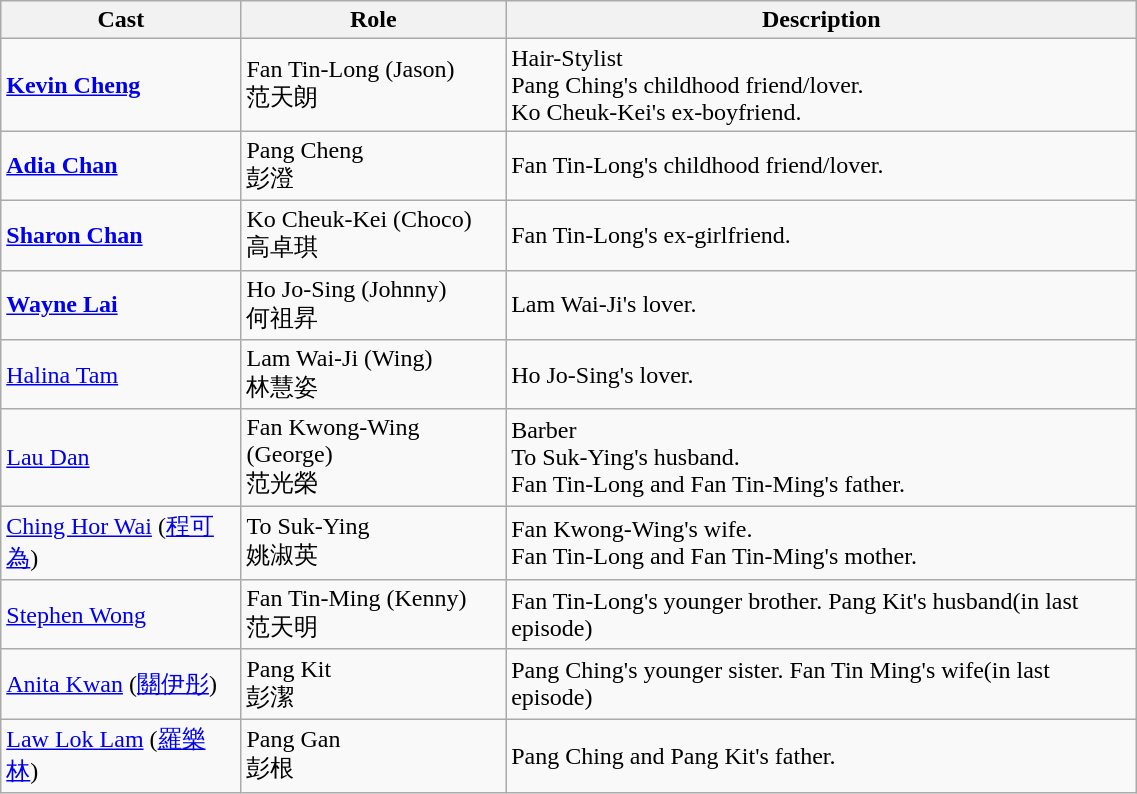<table class="wikitable" width="60%">
<tr>
<th>Cast</th>
<th>Role</th>
<th>Description</th>
</tr>
<tr>
<td><strong><a href='#'>Kevin Cheng</a></strong></td>
<td>Fan Tin-Long (Jason) <br> 范天朗</td>
<td>Hair-Stylist <br> Pang Ching's childhood friend/lover. <br> Ko Cheuk-Kei's ex-boyfriend.</td>
</tr>
<tr>
<td><strong><a href='#'>Adia Chan</a></strong></td>
<td>Pang Cheng <br> 彭澄</td>
<td>Fan Tin-Long's childhood friend/lover.</td>
</tr>
<tr>
<td><strong><a href='#'>Sharon Chan</a></strong></td>
<td>Ko Cheuk-Kei (Choco) <br> 高卓琪</td>
<td>Fan Tin-Long's ex-girlfriend.</td>
</tr>
<tr>
<td><strong><a href='#'>Wayne Lai</a></strong></td>
<td>Ho Jo-Sing (Johnny) <br> 何祖昇</td>
<td>Lam Wai-Ji's lover.</td>
</tr>
<tr>
<td><a href='#'>Halina Tam</a></td>
<td>Lam Wai-Ji (Wing) <br> 林慧姿</td>
<td>Ho Jo-Sing's lover.</td>
</tr>
<tr>
<td><a href='#'>Lau Dan</a></td>
<td>Fan Kwong-Wing (George) <br> 范光榮</td>
<td>Barber <br> To Suk-Ying's husband. <br> Fan Tin-Long and Fan Tin-Ming's father.</td>
</tr>
<tr>
<td><a href='#'>Ching Hor Wai</a> (<a href='#'>程可為</a>)</td>
<td>To Suk-Ying <br> 姚淑英</td>
<td>Fan Kwong-Wing's wife. <br> Fan Tin-Long and Fan Tin-Ming's mother.</td>
</tr>
<tr>
<td><a href='#'>Stephen Wong</a></td>
<td>Fan Tin-Ming (Kenny) <br> 范天明</td>
<td>Fan Tin-Long's younger brother. Pang Kit's husband(in last episode)</td>
</tr>
<tr>
<td><a href='#'>Anita Kwan</a> (<a href='#'>關伊彤</a>)</td>
<td>Pang Kit <br> 彭潔</td>
<td>Pang Ching's younger sister. Fan Tin Ming's wife(in last episode)</td>
</tr>
<tr>
<td><a href='#'>Law Lok Lam</a> (<a href='#'>羅樂林</a>)</td>
<td>Pang Gan <br> 彭根</td>
<td>Pang Ching and Pang Kit's father.</td>
</tr>
</table>
